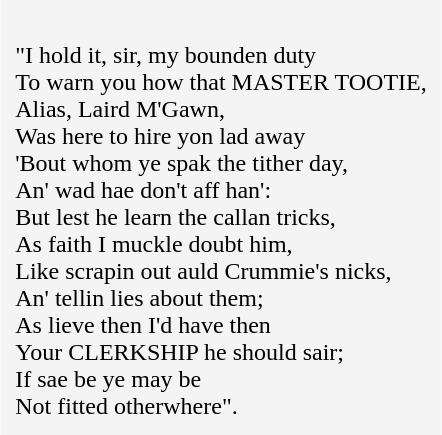<table cellpadding=10 border="0" align=center>
<tr>
<td bgcolor=#f4f4f4><br>"I hold it, sir, my bounden duty<br>
To warn you how that MASTER TOOTIE,<br>
Alias, Laird M'Gawn,<br>
Was here to hire yon lad away<br>
'Bout whom ye spak the tither day,<br>
An' wad hae don't aff han':<br>
But lest he learn the callan tricks,<br>
As faith I muckle doubt him,<br>
Like scrapin out auld Crummie's nicks,<br>
An' tellin lies about them;<br>
As lieve then I'd have then<br>
Your CLERKSHIP he should sair;<br>
If sae be ye may be<br>
Not fitted otherwhere".<br></td>
</tr>
</table>
